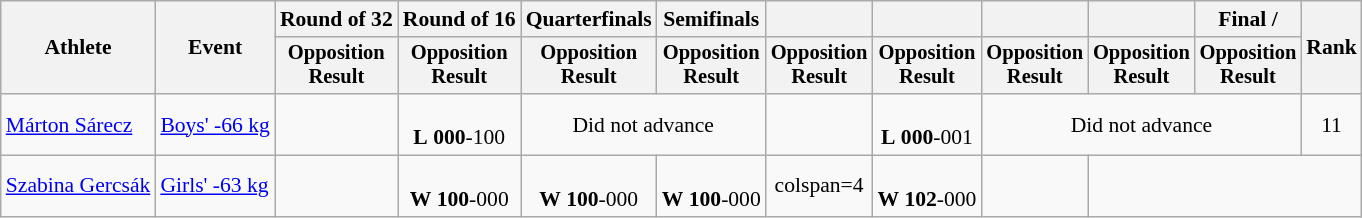<table class="wikitable" style="font-size:90%">
<tr>
<th rowspan="2">Athlete</th>
<th rowspan="2">Event</th>
<th>Round of 32</th>
<th>Round of 16</th>
<th>Quarterfinals</th>
<th>Semifinals</th>
<th></th>
<th></th>
<th></th>
<th></th>
<th>Final / </th>
<th rowspan=2>Rank</th>
</tr>
<tr style="font-size:95%">
<th>Opposition<br>Result</th>
<th>Opposition<br>Result</th>
<th>Opposition<br>Result</th>
<th>Opposition<br>Result</th>
<th>Opposition<br>Result</th>
<th>Opposition<br>Result</th>
<th>Opposition<br>Result</th>
<th>Opposition<br>Result</th>
<th>Opposition<br>Result</th>
</tr>
<tr align=center>
<td align=left><a href='#'>Márton Sárecz</a></td>
<td align=left><a href='#'>Boys' -66 kg</a></td>
<td></td>
<td><br><strong>L</strong> <strong>000</strong>-100</td>
<td colspan=2>Did not advance</td>
<td></td>
<td><br><strong>L</strong> <strong>000</strong>-001</td>
<td colspan=3>Did not advance</td>
<td>11</td>
</tr>
<tr align=center>
<td align=left><a href='#'>Szabina Gercsák</a></td>
<td align=left><a href='#'>Girls' -63 kg</a></td>
<td></td>
<td><br><strong>W</strong> <strong>100</strong>-000</td>
<td><br><strong>W</strong> <strong>100</strong>-000</td>
<td><br><strong>W</strong> <strong>100</strong>-000</td>
<td>colspan=4 </td>
<td><br><strong>W</strong> <strong>102</strong>-000</td>
<td></td>
</tr>
</table>
